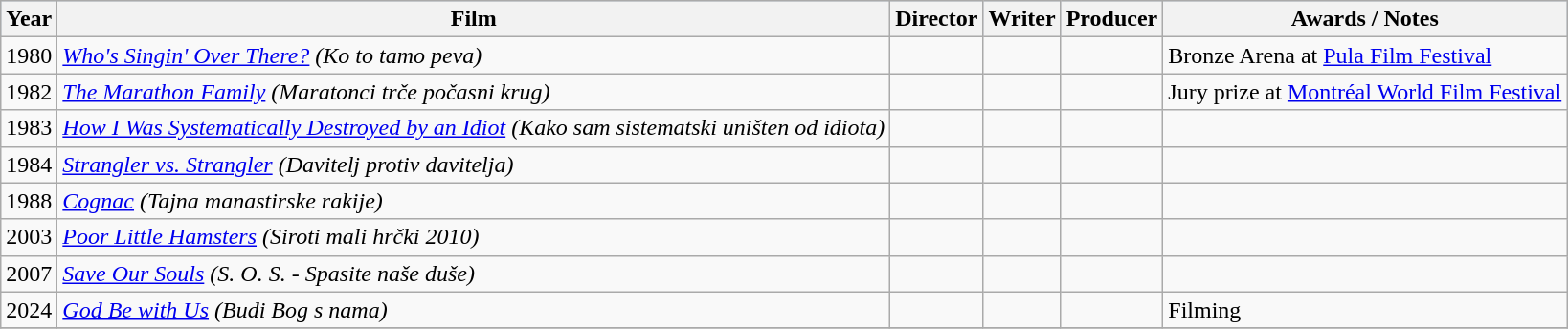<table class="wikitable sortable">
<tr style="background:#b0c4de; text-align:center;">
<th>Year</th>
<th>Film</th>
<th>Director</th>
<th>Writer</th>
<th>Producer</th>
<th>Awards / Notes</th>
</tr>
<tr>
<td>1980</td>
<td><em><a href='#'>Who's Singin' Over There?</a> (Ko to tamo peva)</em></td>
<td></td>
<td></td>
<td></td>
<td>Bronze Arena at <a href='#'>Pula Film Festival</a></td>
</tr>
<tr>
<td>1982</td>
<td><em><a href='#'>The Marathon Family</a> (Maratonci trče počasni krug)</em></td>
<td></td>
<td></td>
<td></td>
<td>Jury prize at <a href='#'>Montréal World Film Festival</a></td>
</tr>
<tr>
<td>1983</td>
<td><em><a href='#'>How I Was Systematically Destroyed by an Idiot</a> (Kako sam sistematski uništen od idiota)</em></td>
<td></td>
<td></td>
<td></td>
<td></td>
</tr>
<tr>
<td>1984</td>
<td><em><a href='#'>Strangler vs. Strangler</a> (Davitelj protiv davitelja)</em></td>
<td></td>
<td></td>
<td></td>
<td></td>
</tr>
<tr>
<td>1988</td>
<td><em><a href='#'>Cognac</a> (Tajna manastirske rakije)</em></td>
<td></td>
<td></td>
<td></td>
<td></td>
</tr>
<tr>
<td>2003</td>
<td><em><a href='#'>Poor Little Hamsters</a> (Siroti mali hrčki 2010)</em></td>
<td></td>
<td></td>
<td></td>
<td></td>
</tr>
<tr>
<td>2007</td>
<td><em><a href='#'>Save Our Souls</a> (S. O. S. - Spasite naše duše)</em></td>
<td></td>
<td></td>
<td></td>
<td></td>
</tr>
<tr>
<td>2024</td>
<td><em><a href='#'>God Be with Us</a> (Budi Bog s nama)</em></td>
<td></td>
<td></td>
<td></td>
<td>Filming</td>
</tr>
<tr>
</tr>
</table>
